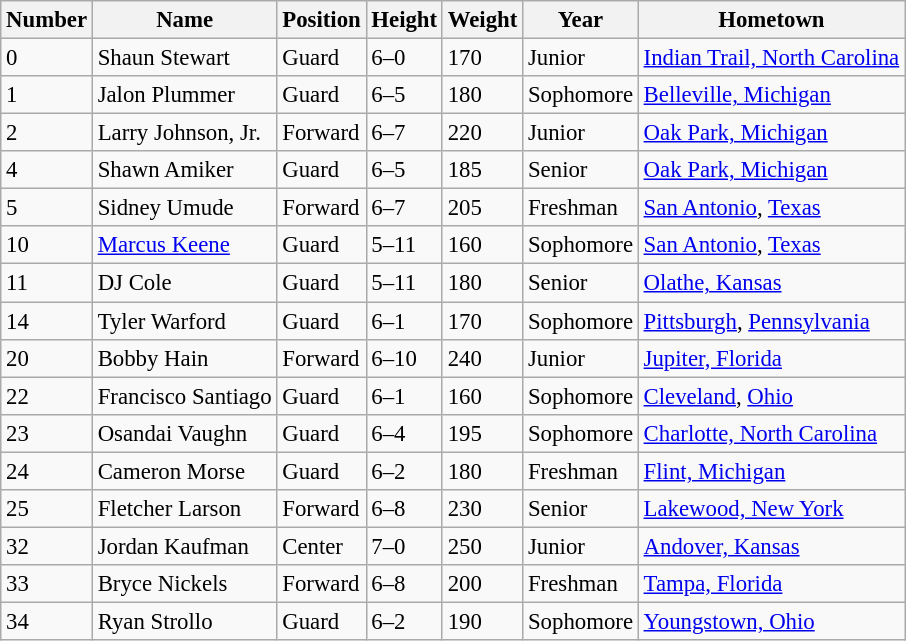<table class="wikitable sortable" style="font-size: 95%;">
<tr>
<th>Number</th>
<th>Name</th>
<th>Position</th>
<th>Height</th>
<th>Weight</th>
<th>Year</th>
<th>Hometown</th>
</tr>
<tr>
<td>0</td>
<td>Shaun Stewart</td>
<td>Guard</td>
<td>6–0</td>
<td>170</td>
<td>Junior</td>
<td><a href='#'>Indian Trail, North Carolina</a></td>
</tr>
<tr>
<td>1</td>
<td>Jalon Plummer</td>
<td>Guard</td>
<td>6–5</td>
<td>180</td>
<td>Sophomore</td>
<td><a href='#'>Belleville, Michigan</a></td>
</tr>
<tr>
<td>2</td>
<td>Larry Johnson, Jr.</td>
<td>Forward</td>
<td>6–7</td>
<td>220</td>
<td>Junior</td>
<td><a href='#'>Oak Park, Michigan</a></td>
</tr>
<tr>
<td>4</td>
<td>Shawn Amiker</td>
<td>Guard</td>
<td>6–5</td>
<td>185</td>
<td>Senior</td>
<td><a href='#'>Oak Park, Michigan</a></td>
</tr>
<tr>
<td>5</td>
<td>Sidney Umude</td>
<td>Forward</td>
<td>6–7</td>
<td>205</td>
<td>Freshman</td>
<td><a href='#'>San Antonio</a>, <a href='#'>Texas</a></td>
</tr>
<tr>
<td>10</td>
<td><a href='#'>Marcus Keene</a></td>
<td>Guard</td>
<td>5–11</td>
<td>160</td>
<td>Sophomore</td>
<td><a href='#'>San Antonio</a>, <a href='#'>Texas</a></td>
</tr>
<tr>
<td>11</td>
<td>DJ Cole</td>
<td>Guard</td>
<td>5–11</td>
<td>180</td>
<td>Senior</td>
<td><a href='#'>Olathe, Kansas</a></td>
</tr>
<tr>
<td>14</td>
<td>Tyler Warford</td>
<td>Guard</td>
<td>6–1</td>
<td>170</td>
<td>Sophomore</td>
<td><a href='#'>Pittsburgh</a>, <a href='#'>Pennsylvania</a></td>
</tr>
<tr>
<td>20</td>
<td>Bobby Hain</td>
<td>Forward</td>
<td>6–10</td>
<td>240</td>
<td>Junior</td>
<td><a href='#'>Jupiter, Florida</a></td>
</tr>
<tr>
<td>22</td>
<td>Francisco Santiago</td>
<td>Guard</td>
<td>6–1</td>
<td>160</td>
<td>Sophomore</td>
<td><a href='#'>Cleveland</a>, <a href='#'>Ohio</a></td>
</tr>
<tr>
<td>23</td>
<td>Osandai Vaughn</td>
<td>Guard</td>
<td>6–4</td>
<td>195</td>
<td>Sophomore</td>
<td><a href='#'>Charlotte, North Carolina</a></td>
</tr>
<tr>
<td>24</td>
<td>Cameron Morse</td>
<td>Guard</td>
<td>6–2</td>
<td>180</td>
<td>Freshman</td>
<td><a href='#'>Flint, Michigan</a></td>
</tr>
<tr>
<td>25</td>
<td>Fletcher Larson</td>
<td>Forward</td>
<td>6–8</td>
<td>230</td>
<td>Senior</td>
<td><a href='#'>Lakewood, New York</a></td>
</tr>
<tr>
<td>32</td>
<td>Jordan Kaufman</td>
<td>Center</td>
<td>7–0</td>
<td>250</td>
<td>Junior</td>
<td><a href='#'>Andover, Kansas</a></td>
</tr>
<tr>
<td>33</td>
<td>Bryce Nickels</td>
<td>Forward</td>
<td>6–8</td>
<td>200</td>
<td>Freshman</td>
<td><a href='#'>Tampa, Florida</a></td>
</tr>
<tr>
<td>34</td>
<td>Ryan Strollo</td>
<td>Guard</td>
<td>6–2</td>
<td>190</td>
<td>Sophomore</td>
<td><a href='#'>Youngstown, Ohio</a></td>
</tr>
</table>
